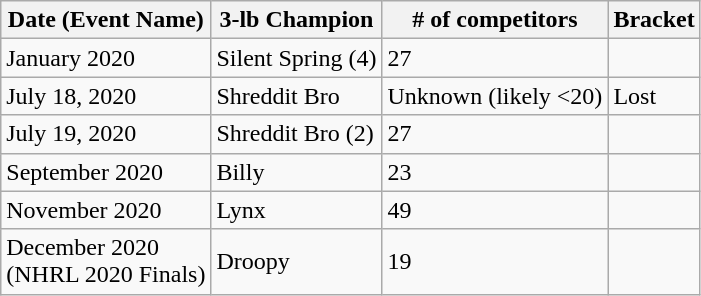<table class="wikitable mw-collapsible mw-collapsed">
<tr>
<th>Date (Event Name)</th>
<th>3-lb Champion</th>
<th># of competitors</th>
<th>Bracket</th>
</tr>
<tr>
<td>January 2020</td>
<td>Silent Spring (4)</td>
<td>27</td>
<td></td>
</tr>
<tr>
<td>July 18, 2020</td>
<td>Shreddit Bro</td>
<td>Unknown (likely <20)</td>
<td>Lost</td>
</tr>
<tr>
<td>July 19, 2020</td>
<td>Shreddit Bro (2)</td>
<td>27</td>
<td></td>
</tr>
<tr>
<td>September 2020</td>
<td>Billy</td>
<td>23</td>
<td></td>
</tr>
<tr>
<td>November 2020</td>
<td>Lynx</td>
<td>49</td>
<td></td>
</tr>
<tr>
<td>December 2020<br>(NHRL 2020 Finals)</td>
<td>Droopy</td>
<td>19</td>
<td></td>
</tr>
</table>
